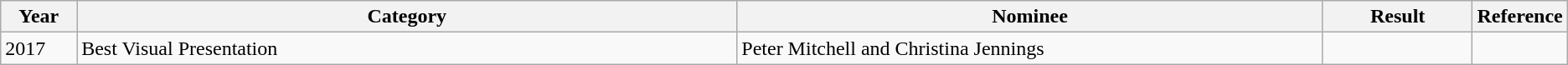<table class="wikitable">
<tr>
<th width=5%>Year</th>
<th width=45%>Category</th>
<th width=40%>Nominee</th>
<th width=10%>Result</th>
<th width=5%>Reference</th>
</tr>
<tr>
<td>2017</td>
<td>Best Visual Presentation</td>
<td>Peter Mitchell and Christina Jennings</td>
<td></td>
<td></td>
</tr>
</table>
